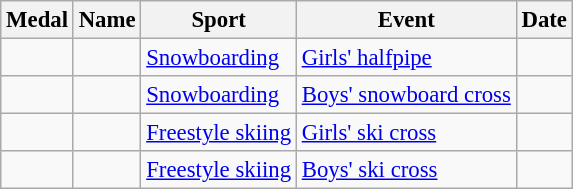<table class="wikitable sortable" style="font-size: 95%">
<tr>
<th>Medal</th>
<th>Name</th>
<th>Sport</th>
<th>Event</th>
<th>Date</th>
</tr>
<tr>
<td></td>
<td></td>
<td><a href='#'>Snowboarding</a></td>
<td><a href='#'>Girls' halfpipe</a></td>
<td></td>
</tr>
<tr>
<td></td>
<td></td>
<td><a href='#'>Snowboarding</a></td>
<td><a href='#'>Boys' snowboard cross</a></td>
<td></td>
</tr>
<tr>
<td></td>
<td></td>
<td><a href='#'>Freestyle skiing</a></td>
<td><a href='#'>Girls' ski cross</a></td>
<td></td>
</tr>
<tr>
<td></td>
<td></td>
<td><a href='#'>Freestyle skiing</a></td>
<td><a href='#'>Boys' ski cross</a></td>
<td></td>
</tr>
</table>
